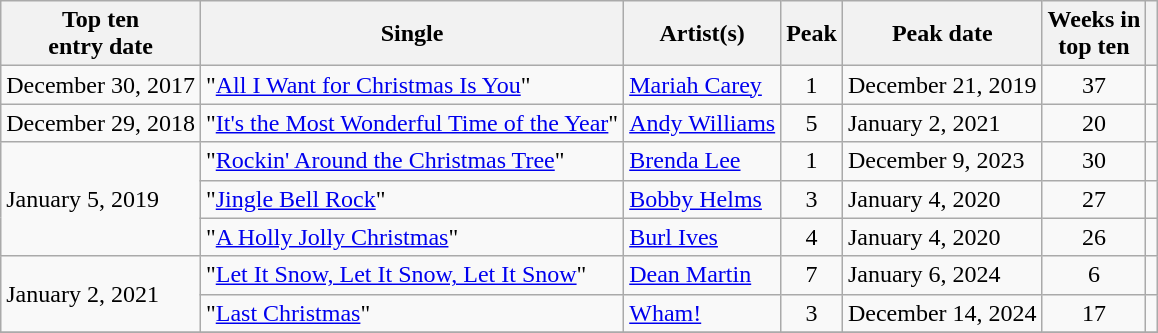<table class="wikitable sortable">
<tr>
<th>Top ten<br>entry date</th>
<th>Single</th>
<th>Artist(s)</th>
<th data-sort-type="number">Peak</th>
<th>Peak date</th>
<th data-sort-type="number">Weeks in<br>top ten</th>
<th></th>
</tr>
<tr>
<td>December 30, 2017</td>
<td>"<a href='#'>All I Want for Christmas Is You</a>"</td>
<td><a href='#'>Mariah Carey</a></td>
<td style="text-align:center;">1</td>
<td>December 21, 2019</td>
<td style="text-align:center;">37</td>
<td style="text-align:center;"></td>
</tr>
<tr>
<td>December 29, 2018</td>
<td>"<a href='#'>It's the Most Wonderful Time of the Year</a>"</td>
<td><a href='#'>Andy Williams</a></td>
<td style="text-align:center;">5</td>
<td>January 2, 2021</td>
<td style="text-align:center;">20</td>
<td style="text-align:center;"></td>
</tr>
<tr>
<td rowspan=3>January 5, 2019</td>
<td>"<a href='#'>Rockin' Around the Christmas Tree</a>"</td>
<td><a href='#'>Brenda Lee</a></td>
<td style="text-align:center;">1</td>
<td>December 9, 2023</td>
<td style="text-align:center;">30</td>
<td style="text-align:center;"></td>
</tr>
<tr>
<td>"<a href='#'>Jingle Bell Rock</a>"</td>
<td><a href='#'>Bobby Helms</a></td>
<td style="text-align:center;">3</td>
<td>January 4, 2020</td>
<td style="text-align:center;">27</td>
<td style="text-align:center;"></td>
</tr>
<tr>
<td>"<a href='#'>A Holly Jolly Christmas</a>"</td>
<td><a href='#'>Burl Ives</a></td>
<td style="text-align:center;">4</td>
<td>January 4, 2020</td>
<td style="text-align:center;">26</td>
<td style="text-align:center;"></td>
</tr>
<tr>
<td rowspan="2">January 2, 2021</td>
<td>"<a href='#'>Let It Snow, Let It Snow, Let It Snow</a>"</td>
<td><a href='#'>Dean Martin</a></td>
<td style="text-align:center;">7</td>
<td>January 6, 2024</td>
<td style="text-align:center;">6</td>
<td style="text-align:center;"></td>
</tr>
<tr>
<td>"<a href='#'>Last Christmas</a>"</td>
<td><a href='#'>Wham!</a></td>
<td style="text-align:center;">3</td>
<td>December 14, 2024</td>
<td style="text-align:center;">17</td>
<td style="text-align:center;"></td>
</tr>
<tr>
</tr>
</table>
